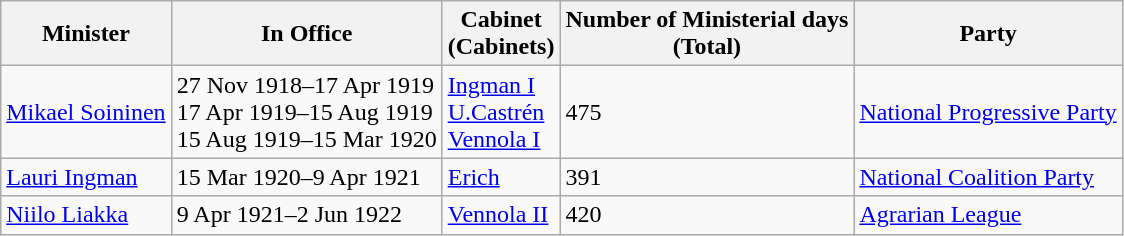<table class="wikitable">
<tr>
<th>Minister</th>
<th>In Office</th>
<th>Cabinet<br>(Cabinets)</th>
<th>Number of Ministerial days <br>(Total)</th>
<th>Party</th>
</tr>
<tr>
<td><a href='#'>Mikael Soininen</a></td>
<td>27 Nov 1918–17 Apr 1919<br>17 Apr 1919–15 Aug 1919<br>15 Aug 1919–15  Mar  1920</td>
<td><a href='#'>Ingman I</a><br><a href='#'>U.Castrén</a><br><a href='#'>Vennola I</a></td>
<td>475</td>
<td><a href='#'>National Progressive Party</a></td>
</tr>
<tr>
<td><a href='#'>Lauri Ingman</a></td>
<td>15  Mar  1920–9 Apr 1921</td>
<td><a href='#'>Erich</a></td>
<td>391</td>
<td><a href='#'>National Coalition Party</a></td>
</tr>
<tr>
<td><a href='#'>Niilo Liakka</a></td>
<td>9 Apr 1921–2 Jun 1922</td>
<td><a href='#'>Vennola II</a></td>
<td>420</td>
<td><a href='#'>Agrarian League</a></td>
</tr>
</table>
